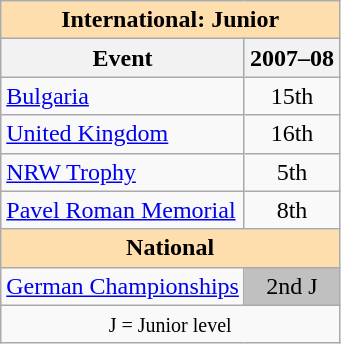<table class="wikitable" style="text-align:center">
<tr>
<th style="background-color: #ffdead; " colspan=2 align=center>International: Junior</th>
</tr>
<tr>
<th>Event</th>
<th>2007–08</th>
</tr>
<tr>
<td align=left> <a href='#'>Bulgaria</a></td>
<td>15th</td>
</tr>
<tr>
<td align=left> <a href='#'>United Kingdom</a></td>
<td>16th</td>
</tr>
<tr>
<td align=left><a href='#'>NRW Trophy</a></td>
<td>5th</td>
</tr>
<tr>
<td align=left><a href='#'>Pavel Roman Memorial</a></td>
<td>8th</td>
</tr>
<tr>
<th style="background-color: #ffdead; " colspan=2 align=center>National</th>
</tr>
<tr>
<td align=left><a href='#'>German Championships</a></td>
<td bgcolor=silver>2nd J</td>
</tr>
<tr>
<td colspan=2 align=center><small> J = Junior level </small></td>
</tr>
</table>
